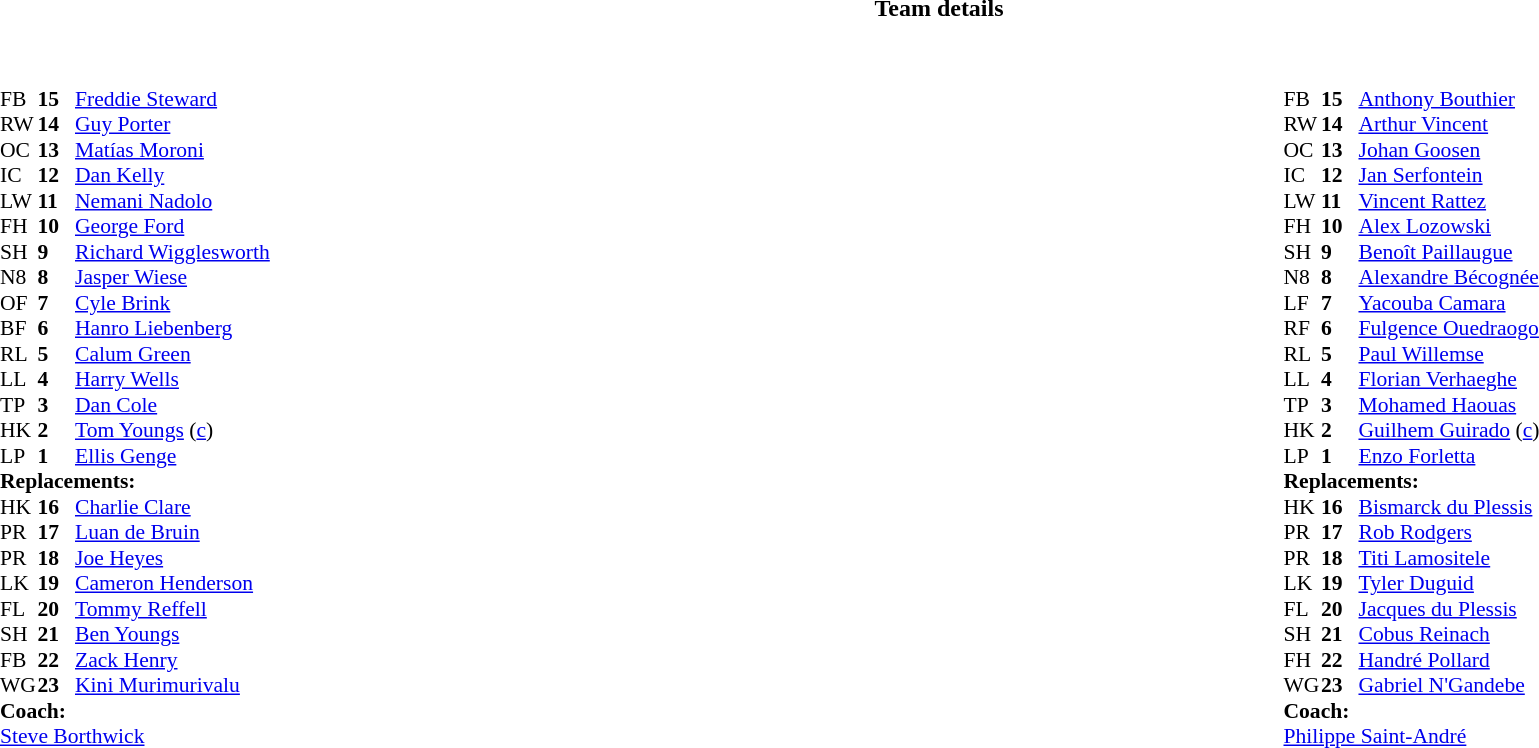<table border="0" width="100%" class="collapsible collapsed">
<tr>
<th>Team details</th>
</tr>
<tr>
<td><br><table width="100%">
<tr>
<td valign="top" width="50%"><br><table style="font-size: 90%" cellspacing="0" cellpadding="0">
<tr>
<th width="25"></th>
<th width="25"></th>
</tr>
<tr>
<td>FB</td>
<td><strong>15</strong></td>
<td> <a href='#'>Freddie Steward</a></td>
</tr>
<tr>
<td>RW</td>
<td><strong>14</strong></td>
<td> <a href='#'>Guy Porter</a></td>
<td></td>
</tr>
<tr>
<td>OC</td>
<td><strong>13</strong></td>
<td> <a href='#'>Matías Moroni</a></td>
</tr>
<tr>
<td>IC</td>
<td><strong>12</strong></td>
<td> <a href='#'>Dan Kelly</a></td>
</tr>
<tr>
<td>LW</td>
<td><strong>11</strong></td>
<td> <a href='#'>Nemani Nadolo</a></td>
<td></td>
</tr>
<tr>
<td>FH</td>
<td><strong>10</strong></td>
<td> <a href='#'>George Ford</a></td>
</tr>
<tr>
<td>SH</td>
<td><strong>9</strong></td>
<td> <a href='#'>Richard Wigglesworth</a></td>
<td></td>
</tr>
<tr>
<td>N8</td>
<td><strong>8</strong></td>
<td> <a href='#'>Jasper Wiese</a></td>
</tr>
<tr>
<td>OF</td>
<td><strong>7</strong></td>
<td> <a href='#'>Cyle Brink</a></td>
<td></td>
</tr>
<tr>
<td>BF</td>
<td><strong>6</strong></td>
<td> <a href='#'>Hanro Liebenberg</a></td>
</tr>
<tr>
<td>RL</td>
<td><strong>5</strong></td>
<td> <a href='#'>Calum Green</a></td>
<td></td>
</tr>
<tr>
<td>LL</td>
<td><strong>4</strong></td>
<td> <a href='#'>Harry Wells</a></td>
</tr>
<tr>
<td>TP</td>
<td><strong>3</strong></td>
<td> <a href='#'>Dan Cole</a></td>
<td></td>
</tr>
<tr>
<td>HK</td>
<td><strong>2</strong></td>
<td> <a href='#'>Tom Youngs</a> (<a href='#'>c</a>)</td>
<td></td>
</tr>
<tr>
<td>LP</td>
<td><strong>1</strong></td>
<td> <a href='#'>Ellis Genge</a></td>
<td></td>
</tr>
<tr>
<td colspan=3><strong>Replacements:</strong></td>
</tr>
<tr>
<td>HK</td>
<td><strong>16</strong></td>
<td> <a href='#'>Charlie Clare</a></td>
<td></td>
</tr>
<tr>
<td>PR</td>
<td><strong>17</strong></td>
<td> <a href='#'>Luan de Bruin</a></td>
<td></td>
</tr>
<tr>
<td>PR</td>
<td><strong>18</strong></td>
<td> <a href='#'>Joe Heyes</a></td>
<td></td>
</tr>
<tr>
<td>LK</td>
<td><strong>19</strong></td>
<td> <a href='#'>Cameron Henderson</a></td>
<td></td>
</tr>
<tr>
<td>FL</td>
<td><strong>20</strong></td>
<td> <a href='#'>Tommy Reffell</a></td>
<td></td>
</tr>
<tr>
<td>SH</td>
<td><strong>21</strong></td>
<td> <a href='#'>Ben Youngs</a></td>
<td></td>
</tr>
<tr>
<td>FB</td>
<td><strong>22</strong></td>
<td> <a href='#'>Zack Henry</a></td>
<td></td>
</tr>
<tr>
<td>WG</td>
<td><strong>23</strong></td>
<td> <a href='#'>Kini Murimurivalu</a></td>
<td></td>
</tr>
<tr>
<td colspan=3><strong>Coach:</strong></td>
</tr>
<tr>
<td colspan=3> <a href='#'>Steve Borthwick</a></td>
</tr>
</table>
</td>
<td valign="top"></td>
<td valign="top" width="50%"><br><table style="font-size: 90%" cellspacing="0" cellpadding="0" align="center">
<tr>
<th width="25"></th>
<th width="25"></th>
</tr>
<tr>
<td>FB</td>
<td><strong>15</strong></td>
<td> <a href='#'>Anthony Bouthier</a></td>
</tr>
<tr>
<td>RW</td>
<td><strong>14</strong></td>
<td> <a href='#'>Arthur Vincent</a></td>
<td></td>
</tr>
<tr>
<td>OC</td>
<td><strong>13</strong></td>
<td> <a href='#'>Johan Goosen</a></td>
</tr>
<tr>
<td>IC</td>
<td><strong>12</strong></td>
<td> <a href='#'>Jan Serfontein</a></td>
<td></td>
</tr>
<tr>
<td>LW</td>
<td><strong>11</strong></td>
<td> <a href='#'>Vincent Rattez</a></td>
</tr>
<tr>
<td>FH</td>
<td><strong>10</strong></td>
<td> <a href='#'>Alex Lozowski</a></td>
</tr>
<tr>
<td>SH</td>
<td><strong>9</strong></td>
<td> <a href='#'>Benoît Paillaugue</a></td>
<td></td>
</tr>
<tr>
<td>N8</td>
<td><strong>8</strong></td>
<td> <a href='#'>Alexandre Bécognée</a></td>
<td></td>
</tr>
<tr>
<td>LF</td>
<td><strong>7</strong></td>
<td> <a href='#'>Yacouba Camara</a></td>
</tr>
<tr>
<td>RF</td>
<td><strong>6</strong></td>
<td> <a href='#'>Fulgence Ouedraogo</a></td>
<td></td>
</tr>
<tr>
<td>RL</td>
<td><strong>5</strong></td>
<td> <a href='#'>Paul Willemse</a></td>
<td></td>
</tr>
<tr>
<td>LL</td>
<td><strong>4</strong></td>
<td> <a href='#'>Florian Verhaeghe</a></td>
</tr>
<tr>
<td>TP</td>
<td><strong>3</strong></td>
<td> <a href='#'>Mohamed Haouas</a></td>
<td></td>
</tr>
<tr>
<td>HK</td>
<td><strong>2</strong></td>
<td> <a href='#'>Guilhem Guirado</a> (<a href='#'>c</a>)</td>
<td></td>
<td></td>
</tr>
<tr>
<td>LP</td>
<td><strong>1</strong></td>
<td> <a href='#'>Enzo Forletta</a></td>
</tr>
<tr>
<td colspan=3><strong>Replacements:</strong></td>
</tr>
<tr>
<td>HK</td>
<td><strong>16</strong></td>
<td> <a href='#'>Bismarck du Plessis</a></td>
<td></td>
</tr>
<tr>
<td>PR</td>
<td><strong>17</strong></td>
<td> <a href='#'>Rob Rodgers</a></td>
</tr>
<tr>
<td>PR</td>
<td><strong>18</strong></td>
<td> <a href='#'>Titi Lamositele</a></td>
<td></td>
</tr>
<tr>
<td>LK</td>
<td><strong>19</strong></td>
<td> <a href='#'>Tyler Duguid</a></td>
<td></td>
</tr>
<tr>
<td>FL</td>
<td><strong>20</strong></td>
<td> <a href='#'>Jacques du Plessis</a></td>
<td></td>
</tr>
<tr>
<td>SH</td>
<td><strong>21</strong></td>
<td> <a href='#'>Cobus Reinach</a></td>
<td></td>
</tr>
<tr>
<td>FH</td>
<td><strong>22</strong></td>
<td> <a href='#'>Handré Pollard</a></td>
<td></td>
</tr>
<tr>
<td>WG</td>
<td><strong>23</strong></td>
<td> <a href='#'>Gabriel N'Gandebe</a></td>
<td></td>
</tr>
<tr>
<td colspan=3><strong>Coach:</strong></td>
</tr>
<tr>
<td colspan=3> <a href='#'>Philippe Saint-André</a></td>
</tr>
</table>
</td>
</tr>
</table>
</td>
</tr>
</table>
